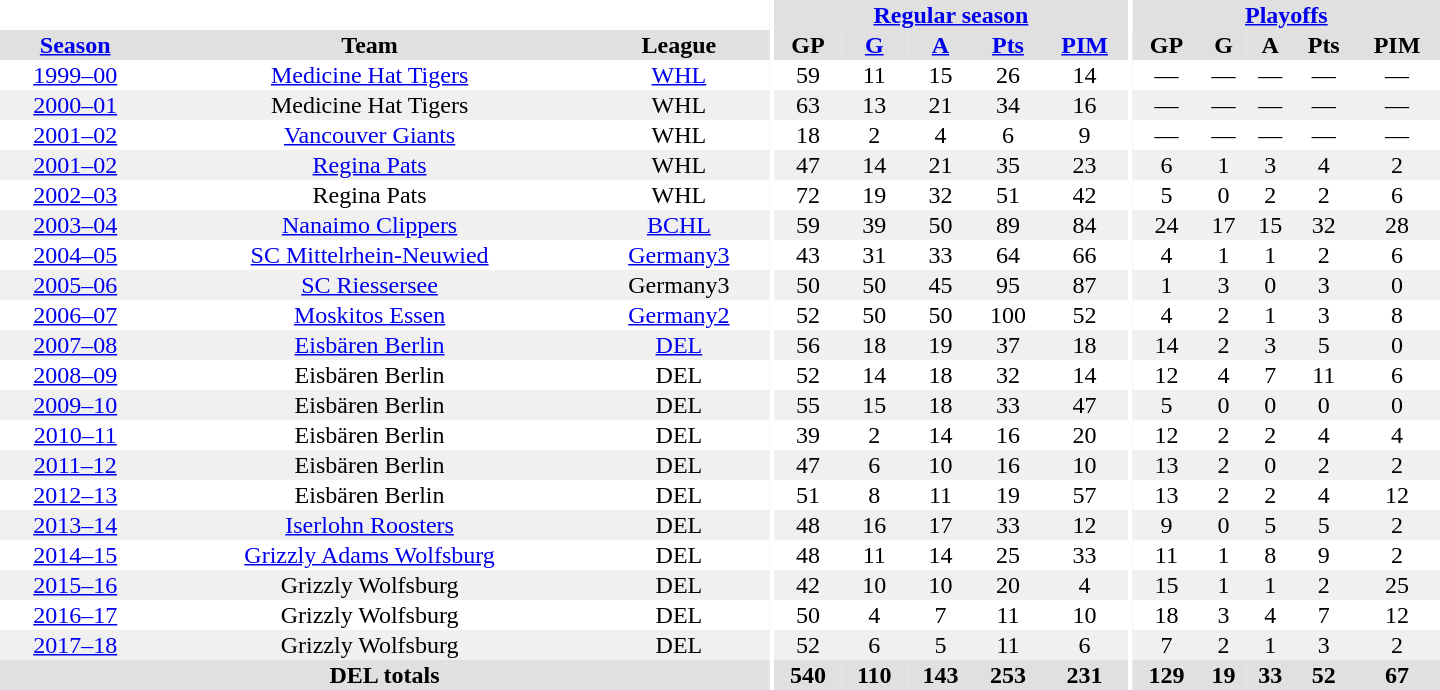<table border="0" cellpadding="1" cellspacing="0" style="text-align:center; width:60em">
<tr bgcolor="#e0e0e0">
<th colspan="3" bgcolor="#ffffff"></th>
<th rowspan="99" bgcolor="#ffffff"></th>
<th colspan="5"><a href='#'>Regular season</a></th>
<th rowspan="99" bgcolor="#ffffff"></th>
<th colspan="5"><a href='#'>Playoffs</a></th>
</tr>
<tr bgcolor="#e0e0e0">
<th><a href='#'>Season</a></th>
<th>Team</th>
<th>League</th>
<th>GP</th>
<th><a href='#'>G</a></th>
<th><a href='#'>A</a></th>
<th><a href='#'>Pts</a></th>
<th><a href='#'>PIM</a></th>
<th>GP</th>
<th>G</th>
<th>A</th>
<th>Pts</th>
<th>PIM</th>
</tr>
<tr>
<td><a href='#'>1999–00</a></td>
<td><a href='#'>Medicine Hat Tigers</a></td>
<td><a href='#'>WHL</a></td>
<td>59</td>
<td>11</td>
<td>15</td>
<td>26</td>
<td>14</td>
<td>—</td>
<td>—</td>
<td>—</td>
<td>—</td>
<td>—</td>
</tr>
<tr bgcolor="#f0f0f0">
<td><a href='#'>2000–01</a></td>
<td>Medicine Hat Tigers</td>
<td>WHL</td>
<td>63</td>
<td>13</td>
<td>21</td>
<td>34</td>
<td>16</td>
<td>—</td>
<td>—</td>
<td>—</td>
<td>—</td>
<td>—</td>
</tr>
<tr>
<td><a href='#'>2001–02</a></td>
<td><a href='#'>Vancouver Giants</a></td>
<td>WHL</td>
<td>18</td>
<td>2</td>
<td>4</td>
<td>6</td>
<td>9</td>
<td>—</td>
<td>—</td>
<td>—</td>
<td>—</td>
<td>—</td>
</tr>
<tr bgcolor="#f0f0f0">
<td><a href='#'>2001–02</a></td>
<td><a href='#'>Regina Pats</a></td>
<td>WHL</td>
<td>47</td>
<td>14</td>
<td>21</td>
<td>35</td>
<td>23</td>
<td>6</td>
<td>1</td>
<td>3</td>
<td>4</td>
<td>2</td>
</tr>
<tr>
<td><a href='#'>2002–03</a></td>
<td>Regina Pats</td>
<td>WHL</td>
<td>72</td>
<td>19</td>
<td>32</td>
<td>51</td>
<td>42</td>
<td>5</td>
<td>0</td>
<td>2</td>
<td>2</td>
<td>6</td>
</tr>
<tr bgcolor="#f0f0f0">
<td><a href='#'>2003–04</a></td>
<td><a href='#'>Nanaimo Clippers</a></td>
<td><a href='#'>BCHL</a></td>
<td>59</td>
<td>39</td>
<td>50</td>
<td>89</td>
<td>84</td>
<td>24</td>
<td>17</td>
<td>15</td>
<td>32</td>
<td>28</td>
</tr>
<tr>
<td><a href='#'>2004–05</a></td>
<td><a href='#'>SC Mittelrhein-Neuwied</a></td>
<td><a href='#'>Germany3</a></td>
<td>43</td>
<td>31</td>
<td>33</td>
<td>64</td>
<td>66</td>
<td>4</td>
<td>1</td>
<td>1</td>
<td>2</td>
<td>6</td>
</tr>
<tr bgcolor="#f0f0f0">
<td><a href='#'>2005–06</a></td>
<td><a href='#'>SC Riessersee</a></td>
<td>Germany3</td>
<td>50</td>
<td>50</td>
<td>45</td>
<td>95</td>
<td>87</td>
<td>1</td>
<td>3</td>
<td>0</td>
<td>3</td>
<td>0</td>
</tr>
<tr>
<td><a href='#'>2006–07</a></td>
<td><a href='#'>Moskitos Essen</a></td>
<td><a href='#'>Germany2</a></td>
<td>52</td>
<td>50</td>
<td>50</td>
<td>100</td>
<td>52</td>
<td>4</td>
<td>2</td>
<td>1</td>
<td>3</td>
<td>8</td>
</tr>
<tr bgcolor="#f0f0f0">
<td><a href='#'>2007–08</a></td>
<td><a href='#'>Eisbären Berlin</a></td>
<td><a href='#'>DEL</a></td>
<td>56</td>
<td>18</td>
<td>19</td>
<td>37</td>
<td>18</td>
<td>14</td>
<td>2</td>
<td>3</td>
<td>5</td>
<td>0</td>
</tr>
<tr>
<td><a href='#'>2008–09</a></td>
<td>Eisbären Berlin</td>
<td>DEL</td>
<td>52</td>
<td>14</td>
<td>18</td>
<td>32</td>
<td>14</td>
<td>12</td>
<td>4</td>
<td>7</td>
<td>11</td>
<td>6</td>
</tr>
<tr bgcolor="#f0f0f0">
<td><a href='#'>2009–10</a></td>
<td>Eisbären Berlin</td>
<td>DEL</td>
<td>55</td>
<td>15</td>
<td>18</td>
<td>33</td>
<td>47</td>
<td>5</td>
<td>0</td>
<td>0</td>
<td>0</td>
<td>0</td>
</tr>
<tr>
<td><a href='#'>2010–11</a></td>
<td>Eisbären Berlin</td>
<td>DEL</td>
<td>39</td>
<td>2</td>
<td>14</td>
<td>16</td>
<td>20</td>
<td>12</td>
<td>2</td>
<td>2</td>
<td>4</td>
<td>4</td>
</tr>
<tr bgcolor="#f0f0f0">
<td><a href='#'>2011–12</a></td>
<td>Eisbären Berlin</td>
<td>DEL</td>
<td>47</td>
<td>6</td>
<td>10</td>
<td>16</td>
<td>10</td>
<td>13</td>
<td>2</td>
<td>0</td>
<td>2</td>
<td>2</td>
</tr>
<tr>
<td><a href='#'>2012–13</a></td>
<td>Eisbären Berlin</td>
<td>DEL</td>
<td>51</td>
<td>8</td>
<td>11</td>
<td>19</td>
<td>57</td>
<td>13</td>
<td>2</td>
<td>2</td>
<td>4</td>
<td>12</td>
</tr>
<tr bgcolor="#f0f0f0">
<td><a href='#'>2013–14</a></td>
<td><a href='#'>Iserlohn Roosters</a></td>
<td>DEL</td>
<td>48</td>
<td>16</td>
<td>17</td>
<td>33</td>
<td>12</td>
<td>9</td>
<td>0</td>
<td>5</td>
<td>5</td>
<td>2</td>
</tr>
<tr>
<td><a href='#'>2014–15</a></td>
<td><a href='#'>Grizzly Adams Wolfsburg</a></td>
<td>DEL</td>
<td>48</td>
<td>11</td>
<td>14</td>
<td>25</td>
<td>33</td>
<td>11</td>
<td>1</td>
<td>8</td>
<td>9</td>
<td>2</td>
</tr>
<tr bgcolor="#f0f0f0">
<td><a href='#'>2015–16</a></td>
<td>Grizzly Wolfsburg</td>
<td>DEL</td>
<td>42</td>
<td>10</td>
<td>10</td>
<td>20</td>
<td>4</td>
<td>15</td>
<td>1</td>
<td>1</td>
<td>2</td>
<td>25</td>
</tr>
<tr>
<td><a href='#'>2016–17</a></td>
<td>Grizzly Wolfsburg</td>
<td>DEL</td>
<td>50</td>
<td>4</td>
<td>7</td>
<td>11</td>
<td>10</td>
<td>18</td>
<td>3</td>
<td>4</td>
<td>7</td>
<td>12</td>
</tr>
<tr bgcolor="#f0f0f0">
<td><a href='#'>2017–18</a></td>
<td>Grizzly Wolfsburg</td>
<td>DEL</td>
<td>52</td>
<td>6</td>
<td>5</td>
<td>11</td>
<td>6</td>
<td>7</td>
<td>2</td>
<td>1</td>
<td>3</td>
<td>2</td>
</tr>
<tr>
</tr>
<tr ALIGN="center" bgcolor="#e0e0e0">
<th colspan="3">DEL totals</th>
<th ALIGN="center">540</th>
<th ALIGN="center">110</th>
<th ALIGN="center">143</th>
<th ALIGN="center">253</th>
<th ALIGN="center">231</th>
<th ALIGN="center">129</th>
<th ALIGN="center">19</th>
<th ALIGN="center">33</th>
<th ALIGN="center">52</th>
<th ALIGN="center">67</th>
</tr>
</table>
